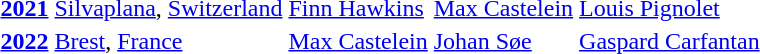<table>
<tr>
<th><a href='#'>2021</a></th>
<td> <a href='#'>Silvaplana</a>, <a href='#'>Switzerland</a></td>
<td> <a href='#'>Finn Hawkins</a></td>
<td> <a href='#'>Max Castelein</a></td>
<td> <a href='#'>Louis Pignolet</a></td>
</tr>
<tr>
<th><a href='#'>2022</a></th>
<td> <a href='#'>Brest</a>, <a href='#'>France</a></td>
<td> <a href='#'>Max Castelein</a></td>
<td> <a href='#'>Johan Søe</a></td>
<td> <a href='#'>Gaspard Carfantan</a></td>
</tr>
</table>
